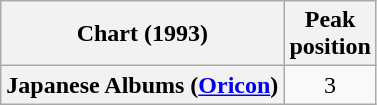<table class="wikitable plainrowheaders" style="text-align:center">
<tr>
<th scope="col">Chart (1993)</th>
<th scope="col">Peak<br> position</th>
</tr>
<tr>
<th scope="row">Japanese Albums (<a href='#'>Oricon</a>)</th>
<td>3</td>
</tr>
</table>
